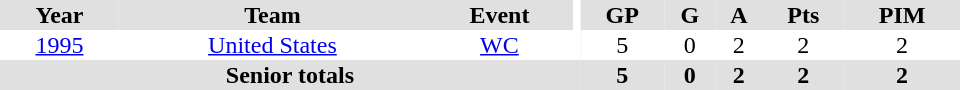<table border="0" cellpadding="1" cellspacing="0" ID="Table3" style="text-align:center; width:40em">
<tr bgcolor="#e0e0e0">
<th>Year</th>
<th>Team</th>
<th>Event</th>
<th rowspan="102" bgcolor="#ffffff"></th>
<th>GP</th>
<th>G</th>
<th>A</th>
<th>Pts</th>
<th>PIM</th>
</tr>
<tr>
<td><a href='#'>1995</a></td>
<td><a href='#'>United States</a></td>
<td><a href='#'>WC</a></td>
<td>5</td>
<td>0</td>
<td>2</td>
<td>2</td>
<td>2</td>
</tr>
<tr bgcolor="#e0e0e0">
<th colspan="4">Senior totals</th>
<th>5</th>
<th>0</th>
<th>2</th>
<th>2</th>
<th>2</th>
</tr>
</table>
